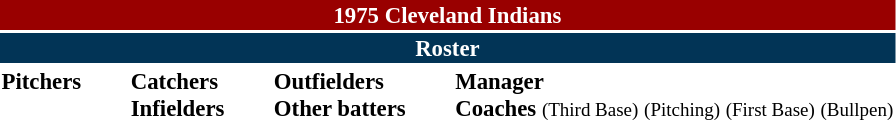<table class="toccolours" style="font-size: 95%;">
<tr>
<th colspan="10" style="background-color: #990000; color: white; text-align: center;">1975 Cleveland Indians</th>
</tr>
<tr>
<td colspan="10" style="background-color: #023456; color: white; text-align: center;"><strong>Roster</strong></td>
</tr>
<tr>
<td valign="top"><strong>Pitchers</strong><br>

















</td>
<td width="25px"></td>
<td valign="top"><strong>Catchers</strong><br>


<strong>Infielders</strong>









</td>
<td width="25px"></td>
<td valign="top"><strong>Outfielders</strong><br>







<strong>Other batters</strong>
</td>
<td width="25px"></td>
<td valign="top"><strong>Manager</strong><br>
<strong>Coaches</strong>
 <small>(Third Base)</small>
 <small>(Pitching)</small>
 <small>(First Base)</small>
 <small>(Bullpen)</small></td>
</tr>
</table>
